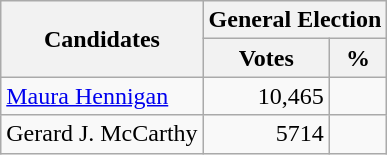<table class=wikitable>
<tr>
<th colspan=1 rowspan=2><strong>Candidates</strong></th>
<th colspan=2><strong>General Election</strong></th>
</tr>
<tr>
<th>Votes</th>
<th>%</th>
</tr>
<tr>
<td><a href='#'>Maura Hennigan</a></td>
<td align="right">10,465</td>
<td align="right"></td>
</tr>
<tr>
<td>Gerard J. McCarthy</td>
<td align="right">5714</td>
<td align="right"></td>
</tr>
</table>
